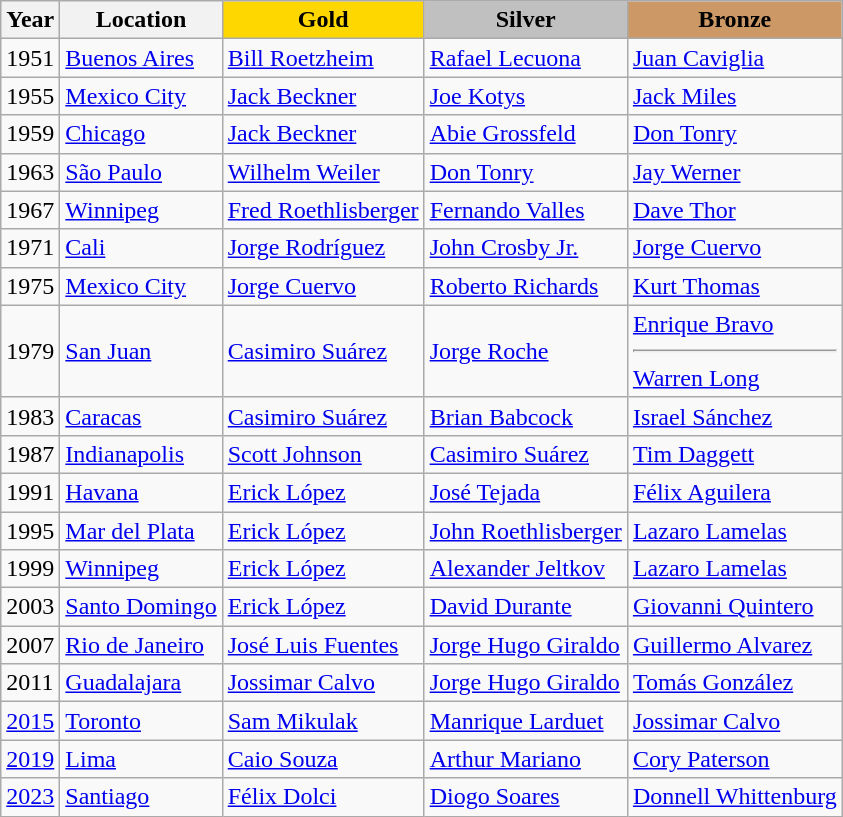<table class="wikitable">
<tr>
<th>Year</th>
<th>Location</th>
<th style="background-color:gold;">Gold</th>
<th style="background-color:silver;">Silver</th>
<th style="background-color:#cc9966;">Bronze</th>
</tr>
<tr>
<td>1951</td>
<td> <a href='#'>Buenos Aires</a></td>
<td> <a href='#'>Bill Roetzheim</a></td>
<td> <a href='#'>Rafael Lecuona</a></td>
<td> <a href='#'>Juan Caviglia</a></td>
</tr>
<tr>
<td>1955</td>
<td> <a href='#'>Mexico City</a></td>
<td> <a href='#'>Jack Beckner</a></td>
<td> <a href='#'>Joe Kotys</a></td>
<td> <a href='#'>Jack Miles</a></td>
</tr>
<tr>
<td>1959</td>
<td> <a href='#'>Chicago</a></td>
<td> <a href='#'>Jack Beckner</a></td>
<td> <a href='#'>Abie Grossfeld</a></td>
<td> <a href='#'>Don Tonry</a></td>
</tr>
<tr>
<td>1963</td>
<td> <a href='#'>São Paulo</a></td>
<td> <a href='#'>Wilhelm Weiler</a></td>
<td> <a href='#'>Don Tonry</a></td>
<td> <a href='#'>Jay Werner</a></td>
</tr>
<tr>
<td>1967</td>
<td> <a href='#'>Winnipeg</a></td>
<td> <a href='#'>Fred Roethlisberger</a></td>
<td> <a href='#'>Fernando Valles</a></td>
<td> <a href='#'>Dave Thor</a></td>
</tr>
<tr>
<td>1971</td>
<td> <a href='#'>Cali</a></td>
<td> <a href='#'>Jorge Rodríguez</a></td>
<td> <a href='#'>John Crosby Jr.</a></td>
<td> <a href='#'>Jorge Cuervo</a></td>
</tr>
<tr>
<td>1975</td>
<td> <a href='#'>Mexico City</a></td>
<td> <a href='#'>Jorge Cuervo</a></td>
<td> <a href='#'>Roberto Richards</a></td>
<td> <a href='#'>Kurt Thomas</a></td>
</tr>
<tr>
<td>1979</td>
<td> <a href='#'>San Juan</a></td>
<td> <a href='#'>Casimiro Suárez</a></td>
<td> <a href='#'>Jorge Roche</a></td>
<td> <a href='#'>Enrique Bravo</a><hr> <a href='#'>Warren Long</a></td>
</tr>
<tr>
<td>1983</td>
<td> <a href='#'>Caracas</a></td>
<td> <a href='#'>Casimiro Suárez</a></td>
<td> <a href='#'>Brian Babcock</a></td>
<td> <a href='#'>Israel Sánchez</a></td>
</tr>
<tr>
<td>1987</td>
<td> <a href='#'>Indianapolis</a></td>
<td> <a href='#'>Scott Johnson</a></td>
<td> <a href='#'>Casimiro Suárez</a></td>
<td> <a href='#'>Tim Daggett</a></td>
</tr>
<tr>
<td>1991</td>
<td> <a href='#'>Havana</a></td>
<td> <a href='#'>Erick López</a></td>
<td> <a href='#'>José Tejada</a></td>
<td> <a href='#'>Félix Aguilera</a></td>
</tr>
<tr>
<td>1995</td>
<td> <a href='#'>Mar del Plata</a></td>
<td> <a href='#'>Erick López</a></td>
<td> <a href='#'>John Roethlisberger</a></td>
<td> <a href='#'>Lazaro Lamelas</a></td>
</tr>
<tr>
<td>1999</td>
<td> <a href='#'>Winnipeg</a></td>
<td> <a href='#'>Erick López</a></td>
<td> <a href='#'>Alexander Jeltkov</a></td>
<td> <a href='#'>Lazaro Lamelas</a></td>
</tr>
<tr>
<td>2003</td>
<td> <a href='#'>Santo Domingo</a></td>
<td> <a href='#'>Erick López</a></td>
<td> <a href='#'>David Durante</a></td>
<td> <a href='#'>Giovanni Quintero</a></td>
</tr>
<tr>
<td>2007</td>
<td> <a href='#'>Rio de Janeiro</a></td>
<td> <a href='#'>José Luis Fuentes</a></td>
<td> <a href='#'>Jorge Hugo Giraldo</a></td>
<td> <a href='#'>Guillermo Alvarez</a></td>
</tr>
<tr>
<td>2011</td>
<td> <a href='#'>Guadalajara</a></td>
<td> <a href='#'>Jossimar Calvo</a></td>
<td> <a href='#'>Jorge Hugo Giraldo</a></td>
<td> <a href='#'>Tomás González</a></td>
</tr>
<tr>
<td><a href='#'>2015</a></td>
<td> <a href='#'>Toronto</a></td>
<td> <a href='#'>Sam Mikulak</a></td>
<td> <a href='#'>Manrique Larduet</a></td>
<td> <a href='#'>Jossimar Calvo</a></td>
</tr>
<tr>
<td><a href='#'>2019</a></td>
<td> <a href='#'>Lima</a></td>
<td> <a href='#'>Caio Souza</a></td>
<td> <a href='#'>Arthur Mariano</a></td>
<td> <a href='#'>Cory Paterson</a></td>
</tr>
<tr>
<td><a href='#'>2023</a></td>
<td> <a href='#'>Santiago</a></td>
<td> <a href='#'>Félix Dolci</a></td>
<td> <a href='#'>Diogo Soares</a></td>
<td> <a href='#'>Donnell Whittenburg</a></td>
</tr>
</table>
